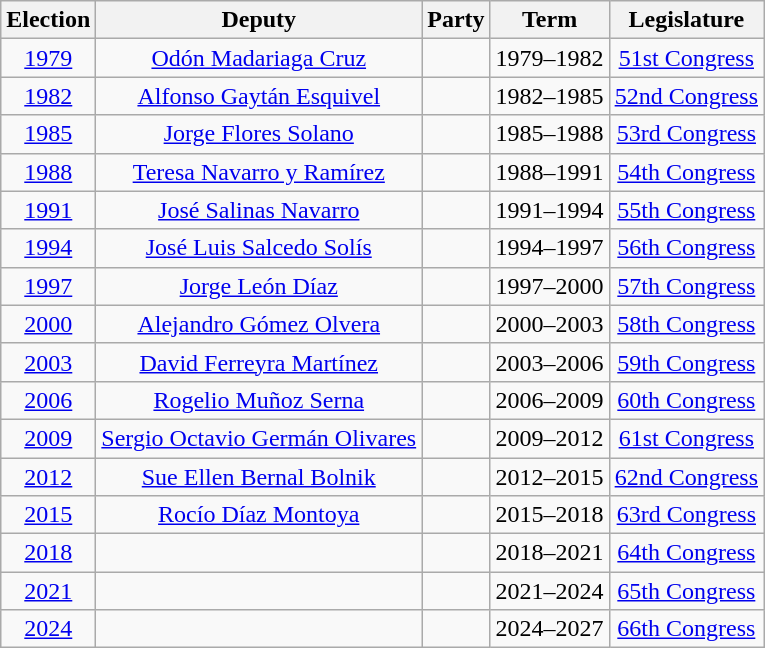<table class="wikitable sortable" style="text-align: center">
<tr>
<th>Election</th>
<th class="unsortable">Deputy</th>
<th class="unsortable">Party</th>
<th class="unsortable">Term</th>
<th class="unsortable">Legislature</th>
</tr>
<tr>
<td><a href='#'>1979</a></td>
<td><a href='#'>Odón Madariaga Cruz</a></td>
<td></td>
<td>1979–1982</td>
<td><a href='#'>51st Congress</a></td>
</tr>
<tr>
<td><a href='#'>1982</a></td>
<td><a href='#'>Alfonso Gaytán Esquivel</a></td>
<td></td>
<td>1982–1985</td>
<td><a href='#'>52nd Congress</a></td>
</tr>
<tr>
<td><a href='#'>1985</a></td>
<td><a href='#'>Jorge Flores Solano</a></td>
<td></td>
<td>1985–1988</td>
<td><a href='#'>53rd Congress</a></td>
</tr>
<tr>
<td><a href='#'>1988</a></td>
<td><a href='#'>Teresa Navarro y Ramírez</a></td>
<td></td>
<td>1988–1991</td>
<td><a href='#'>54th Congress</a></td>
</tr>
<tr>
<td><a href='#'>1991</a></td>
<td><a href='#'>José Salinas Navarro</a></td>
<td></td>
<td>1991–1994</td>
<td><a href='#'>55th Congress</a></td>
</tr>
<tr>
<td><a href='#'>1994</a></td>
<td><a href='#'>José Luis Salcedo Solís</a></td>
<td></td>
<td>1994–1997</td>
<td><a href='#'>56th Congress</a></td>
</tr>
<tr>
<td><a href='#'>1997</a></td>
<td><a href='#'>Jorge León Díaz</a></td>
<td></td>
<td>1997–2000</td>
<td><a href='#'>57th Congress</a></td>
</tr>
<tr>
<td><a href='#'>2000</a></td>
<td><a href='#'>Alejandro Gómez Olvera</a></td>
<td></td>
<td>2000–2003</td>
<td><a href='#'>58th Congress</a></td>
</tr>
<tr>
<td><a href='#'>2003</a></td>
<td><a href='#'>David Ferreyra Martínez</a></td>
<td></td>
<td>2003–2006</td>
<td><a href='#'>59th Congress</a></td>
</tr>
<tr>
<td><a href='#'>2006</a></td>
<td><a href='#'>Rogelio Muñoz Serna</a></td>
<td></td>
<td>2006–2009</td>
<td><a href='#'>60th Congress</a></td>
</tr>
<tr>
<td><a href='#'>2009</a></td>
<td><a href='#'>Sergio Octavio Germán Olivares</a></td>
<td></td>
<td>2009–2012</td>
<td><a href='#'>61st Congress</a></td>
</tr>
<tr>
<td><a href='#'>2012</a></td>
<td><a href='#'>Sue Ellen Bernal Bolnik</a></td>
<td></td>
<td>2012–2015</td>
<td><a href='#'>62nd Congress</a></td>
</tr>
<tr>
<td><a href='#'>2015</a></td>
<td><a href='#'>Rocío Díaz Montoya</a></td>
<td></td>
<td>2015–2018</td>
<td><a href='#'>63rd Congress</a></td>
</tr>
<tr>
<td><a href='#'>2018</a></td>
<td></td>
<td></td>
<td>2018–2021</td>
<td><a href='#'>64th Congress</a></td>
</tr>
<tr>
<td><a href='#'>2021</a></td>
<td></td>
<td></td>
<td>2021–2024</td>
<td><a href='#'>65th Congress</a></td>
</tr>
<tr>
<td><a href='#'>2024</a></td>
<td></td>
<td></td>
<td>2024–2027</td>
<td><a href='#'>66th Congress</a></td>
</tr>
</table>
